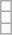<table class="wikitable" style="text-align:center;">
<tr>
<td></td>
</tr>
<tr>
<td></td>
</tr>
<tr>
<td></td>
</tr>
</table>
